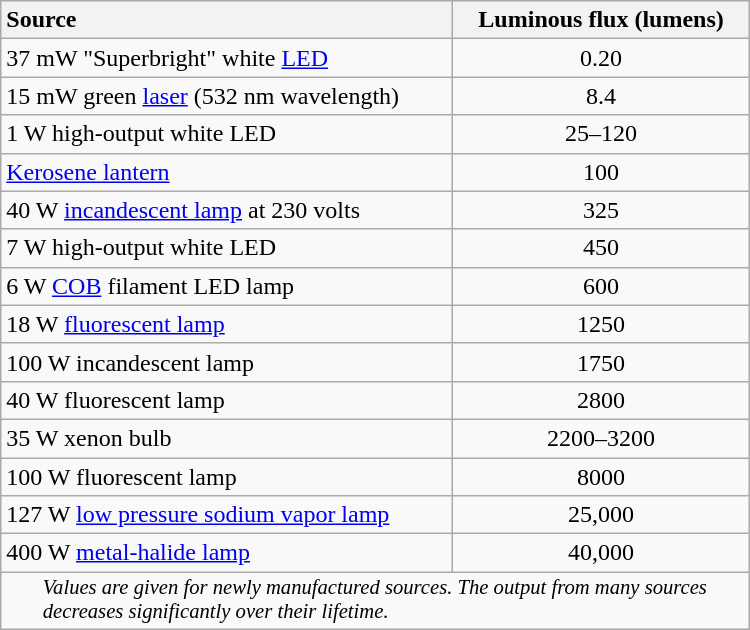<table class="wikitable" style="width:500px;">
<tr>
<th scope="col" style="text-align: left;">Source</th>
<th scope="col">Luminous flux (lumens)</th>
</tr>
<tr>
<td align="left">37 mW "Superbright" white <a href='#'>LED</a></td>
<td align="center">0.20</td>
</tr>
<tr>
<td align="left">15 mW green <a href='#'>laser</a> (532 nm wavelength)</td>
<td align="center">8.4</td>
</tr>
<tr>
<td align="left">1 W high-output white LED</td>
<td align="center">25–120</td>
</tr>
<tr>
<td align="left"><a href='#'>Kerosene lantern</a></td>
<td align="center">100</td>
</tr>
<tr>
<td align="left">40 W <a href='#'>incandescent lamp</a> at 230 volts</td>
<td align="center">325</td>
</tr>
<tr>
<td align="left">7 W high-output white LED</td>
<td align="center">450</td>
</tr>
<tr>
<td align="left">6 W <a href='#'>COB</a> filament LED lamp</td>
<td align="center">600</td>
</tr>
<tr>
<td align="left">18 W <a href='#'>fluorescent lamp</a></td>
<td align="center">1250</td>
</tr>
<tr>
<td align="left">100 W incandescent lamp</td>
<td align="center">1750</td>
</tr>
<tr>
<td align="left">40 W fluorescent lamp</td>
<td align="center">2800</td>
</tr>
<tr>
<td align="left">35 W xenon bulb</td>
<td align="center">2200–3200</td>
</tr>
<tr>
<td align="left">100 W fluorescent lamp</td>
<td align="center">8000</td>
</tr>
<tr>
<td align="left">127 W <a href='#'>low pressure sodium vapor lamp</a></td>
<td align="center">25,000</td>
</tr>
<tr>
<td align="left">400 W <a href='#'>metal-halide lamp</a></td>
<td align="center">40,000</td>
</tr>
<tr>
<td colspan="2" align="left" style="padding-left: 2em; font-size: 86%;"><em>Values are given for newly manufactured sources.  The output from many sources decreases significantly over their lifetime.</em></td>
</tr>
</table>
